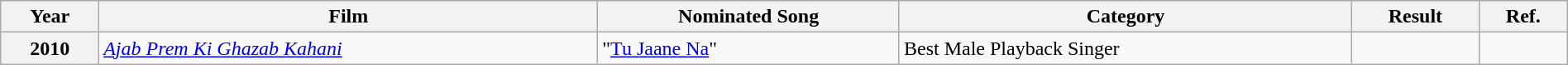<table class="wikitable plainrowheaders" width="100%" "textcolor:#000;">
<tr>
<th>Year</th>
<th>Film</th>
<th>Nominated Song</th>
<th>Category</th>
<th>Result</th>
<th>Ref.</th>
</tr>
<tr>
<th>2010</th>
<td><em><a href='#'>Ajab Prem Ki Ghazab Kahani</a></em></td>
<td>"<a href='#'>Tu Jaane Na</a>"</td>
<td>Best Male Playback Singer</td>
<td></td>
<td></td>
</tr>
</table>
